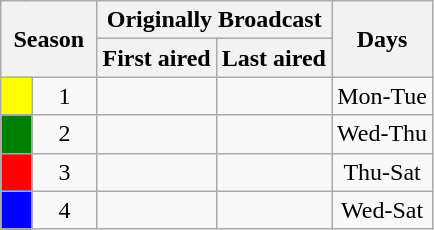<table class="wikitable" style="text-align:center">
<tr>
<th style="padding: 0 8px" colspan="2" rowspan="2">Season</th>
<th colspan="2">Originally Broadcast</th>
<th style="padding: 0 8px" rowspan="2">Days</th>
</tr>
<tr>
<th style="padding: 1 8px">First aired</th>
<th style="padding: 1 8px">Last aired</th>
</tr>
<tr>
<td style="background:Yellow"></td>
<td align="center">1</td>
<td align="center"></td>
<td align="center"></td>
<td align="center">Mon-Tue</td>
</tr>
<tr>
<td style="background:Green"></td>
<td align="center">2</td>
<td align="center"></td>
<td align="center"></td>
<td align="center">Wed-Thu</td>
</tr>
<tr>
<td style="background:Red"></td>
<td align="center">3</td>
<td align="center"></td>
<td align="center"></td>
<td align="center">Thu-Sat</td>
</tr>
<tr>
<td style="background:Blue"></td>
<td align="center">4</td>
<td align="center"></td>
<td align="center"></td>
<td align="center">Wed-Sat</td>
</tr>
</table>
